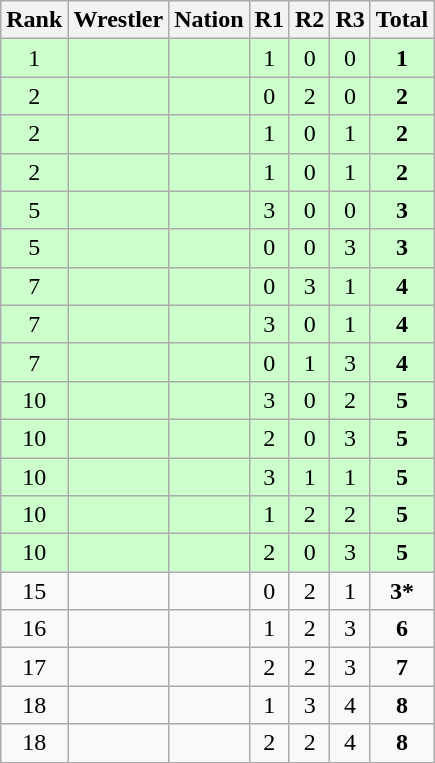<table class="wikitable sortable" style="text-align:center;">
<tr>
<th>Rank</th>
<th>Wrestler</th>
<th>Nation</th>
<th>R1</th>
<th>R2</th>
<th>R3</th>
<th>Total</th>
</tr>
<tr style="background:#cfc;">
<td>1</td>
<td align=left></td>
<td align=left></td>
<td>1</td>
<td>0</td>
<td>0</td>
<td><strong>1</strong></td>
</tr>
<tr style="background:#cfc;">
<td>2</td>
<td align=left></td>
<td align=left></td>
<td>0</td>
<td>2</td>
<td>0</td>
<td><strong>2</strong></td>
</tr>
<tr style="background:#cfc;">
<td>2</td>
<td align=left></td>
<td align=left></td>
<td>1</td>
<td>0</td>
<td>1</td>
<td><strong>2</strong></td>
</tr>
<tr style="background:#cfc;">
<td>2</td>
<td align=left></td>
<td align=left></td>
<td>1</td>
<td>0</td>
<td>1</td>
<td><strong>2</strong></td>
</tr>
<tr style="background:#cfc;">
<td>5</td>
<td align=left></td>
<td align=left></td>
<td>3</td>
<td>0</td>
<td>0</td>
<td><strong>3</strong></td>
</tr>
<tr style="background:#cfc;">
<td>5</td>
<td align=left></td>
<td align=left></td>
<td>0</td>
<td>0</td>
<td>3</td>
<td><strong>3</strong></td>
</tr>
<tr style="background:#cfc;">
<td>7</td>
<td align=left></td>
<td align=left></td>
<td>0</td>
<td>3</td>
<td>1</td>
<td><strong>4</strong></td>
</tr>
<tr style="background:#cfc;">
<td>7</td>
<td align=left></td>
<td align=left></td>
<td>3</td>
<td>0</td>
<td>1</td>
<td><strong>4</strong></td>
</tr>
<tr style="background:#cfc;">
<td>7</td>
<td align=left></td>
<td align=left></td>
<td>0</td>
<td>1</td>
<td>3</td>
<td><strong>4</strong></td>
</tr>
<tr style="background:#cfc;">
<td>10</td>
<td align=left></td>
<td align=left></td>
<td>3</td>
<td>0</td>
<td>2</td>
<td><strong>5</strong></td>
</tr>
<tr style="background:#cfc;">
<td>10</td>
<td align=left></td>
<td align=left></td>
<td>2</td>
<td>0</td>
<td>3</td>
<td><strong>5</strong></td>
</tr>
<tr style="background:#cfc;">
<td>10</td>
<td align=left></td>
<td align=left></td>
<td>3</td>
<td>1</td>
<td>1</td>
<td><strong>5</strong></td>
</tr>
<tr style="background:#cfc;">
<td>10</td>
<td align=left></td>
<td align=left></td>
<td>1</td>
<td>2</td>
<td>2</td>
<td><strong>5</strong></td>
</tr>
<tr style="background:#cfc;">
<td>10</td>
<td align=left></td>
<td align=left></td>
<td>2</td>
<td>0</td>
<td>3</td>
<td><strong>5</strong></td>
</tr>
<tr>
<td>15</td>
<td align=left></td>
<td align=left></td>
<td>0</td>
<td>2</td>
<td>1</td>
<td><strong>3*</strong></td>
</tr>
<tr>
<td>16</td>
<td align=left></td>
<td align=left></td>
<td>1</td>
<td>2</td>
<td>3</td>
<td><strong>6</strong></td>
</tr>
<tr>
<td>17</td>
<td align=left></td>
<td align=left></td>
<td>2</td>
<td>2</td>
<td>3</td>
<td><strong>7</strong></td>
</tr>
<tr>
<td>18</td>
<td align=left></td>
<td align=left></td>
<td>1</td>
<td>3</td>
<td>4</td>
<td><strong>8</strong></td>
</tr>
<tr>
<td>18</td>
<td align=left></td>
<td align=left></td>
<td>2</td>
<td>2</td>
<td>4</td>
<td><strong>8</strong></td>
</tr>
</table>
